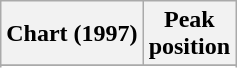<table class="wikitable sortable plainrowheaders">
<tr>
<th>Chart (1997)</th>
<th>Peak<br>position</th>
</tr>
<tr>
</tr>
<tr>
</tr>
<tr>
</tr>
<tr>
</tr>
<tr>
</tr>
<tr>
</tr>
<tr>
</tr>
</table>
